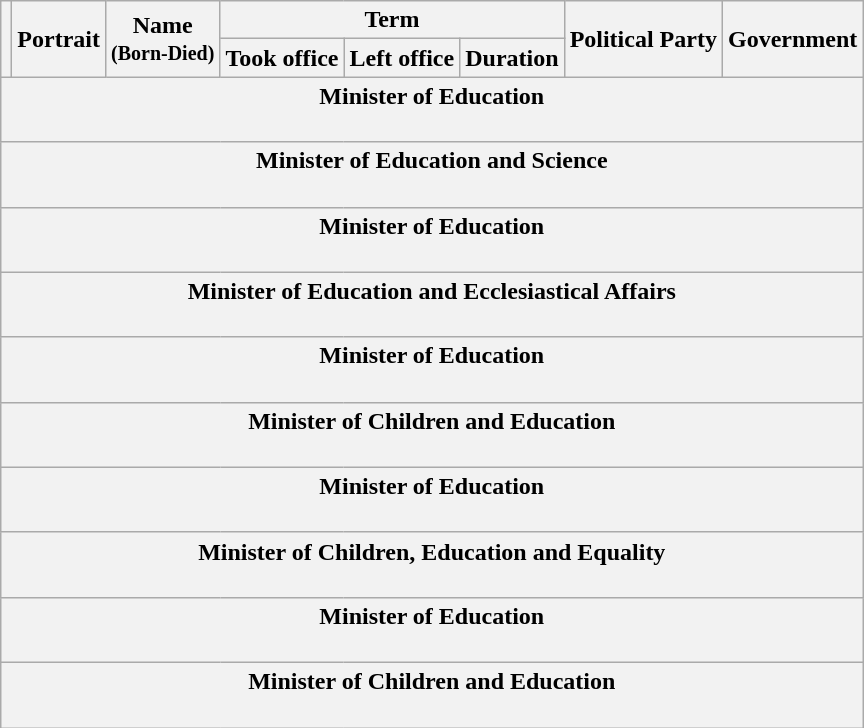<table class="wikitable" style="text-align:center;">
<tr>
<th rowspan=2></th>
<th rowspan=2>Portrait</th>
<th rowspan=2>Name<br><small>(Born-Died)</small></th>
<th colspan=3>Term</th>
<th rowspan=2>Political Party</th>
<th rowspan=2>Government</th>
</tr>
<tr>
<th>Took office</th>
<th>Left office</th>
<th>Duration</th>
</tr>
<tr style="text-align:center;">
<th colspan=8>Minister of Education<br><br>






















</th>
</tr>
<tr style="text-align:center;">
<th colspan=8>Minister of Education and Science<br><br></th>
</tr>
<tr style="text-align:center;">
<th colspan=8>Minister of Education<br><br></th>
</tr>
<tr style="text-align:center;">
<th colspan=8>Minister of Education and Ecclesiastical Affairs<br><br>
</th>
</tr>
<tr style="text-align:center;">
<th colspan=8>Minister of Education<br><br>


</th>
</tr>
<tr style="text-align:center;">
<th colspan=8>Minister of Children and Education<br><br></th>
</tr>
<tr style="text-align:center;">
<th colspan=8>Minister of Education<br><br></th>
</tr>
<tr style="text-align:center;">
<th colspan=8>Minister of Children, Education and Equality<br><br></th>
</tr>
<tr style="text-align:center;">
<th colspan=8>Minister of Education<br><br></th>
</tr>
<tr style="text-align:center;">
<th colspan=8>Minister of Children and Education<br><br>
</th>
</tr>
</table>
